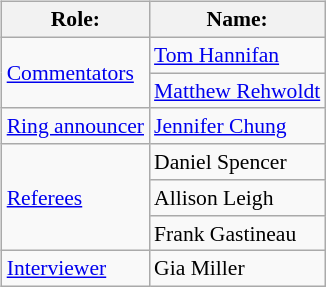<table class=wikitable style="font-size:90%; margin: 0.5em 0 0.5em 1em; float: right; clear: right;">
<tr>
<th>Role:</th>
<th>Name:</th>
</tr>
<tr>
<td rowspan=2><a href='#'>Commentators</a></td>
<td><a href='#'>Tom Hannifan</a></td>
</tr>
<tr>
<td><a href='#'>Matthew Rehwoldt</a></td>
</tr>
<tr>
<td><a href='#'>Ring announcer</a></td>
<td><a href='#'>Jennifer Chung</a></td>
</tr>
<tr>
<td rowspan=3><a href='#'>Referees</a></td>
<td>Daniel Spencer</td>
</tr>
<tr>
<td>Allison Leigh</td>
</tr>
<tr>
<td>Frank Gastineau</td>
</tr>
<tr>
<td><a href='#'>Interviewer</a></td>
<td>Gia Miller</td>
</tr>
</table>
